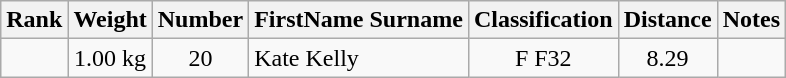<table class="wikitable sortable" style="text-align:center">
<tr>
<th>Rank</th>
<th>Weight</th>
<th>Number</th>
<th>FirstName Surname</th>
<th>Classification</th>
<th>Distance</th>
<th>Notes</th>
</tr>
<tr>
<td></td>
<td>1.00 kg</td>
<td>20</td>
<td style="text-align:left"> Kate Kelly</td>
<td>F F32</td>
<td>8.29</td>
<td></td>
</tr>
</table>
